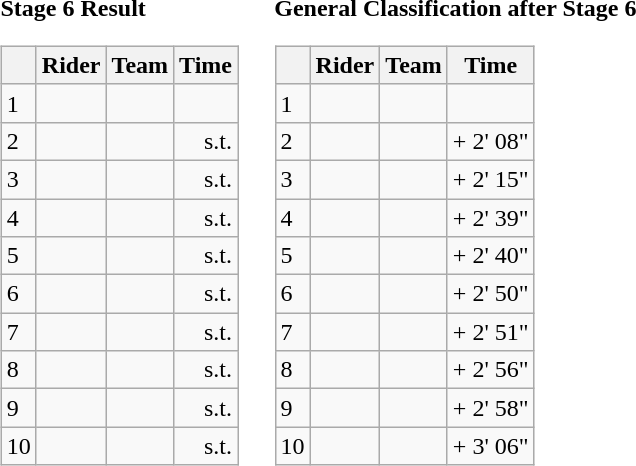<table>
<tr>
<td><strong>Stage 6 Result</strong><br><table class="wikitable">
<tr>
<th></th>
<th>Rider</th>
<th>Team</th>
<th>Time</th>
</tr>
<tr>
<td>1</td>
<td></td>
<td></td>
<td align="right"></td>
</tr>
<tr>
<td>2</td>
<td></td>
<td></td>
<td align="right">s.t.</td>
</tr>
<tr>
<td>3</td>
<td></td>
<td></td>
<td align="right">s.t.</td>
</tr>
<tr>
<td>4</td>
<td></td>
<td></td>
<td align="right">s.t.</td>
</tr>
<tr>
<td>5</td>
<td></td>
<td></td>
<td align="right">s.t.</td>
</tr>
<tr>
<td>6</td>
<td></td>
<td></td>
<td align="right">s.t.</td>
</tr>
<tr>
<td>7</td>
<td></td>
<td></td>
<td align="right">s.t.</td>
</tr>
<tr>
<td>8</td>
<td></td>
<td></td>
<td align="right">s.t.</td>
</tr>
<tr>
<td>9</td>
<td></td>
<td></td>
<td align="right">s.t.</td>
</tr>
<tr>
<td>10</td>
<td></td>
<td></td>
<td align="right">s.t.</td>
</tr>
</table>
</td>
<td></td>
<td><strong>General Classification after Stage 6</strong><br><table class="wikitable">
<tr>
<th></th>
<th>Rider</th>
<th>Team</th>
<th>Time</th>
</tr>
<tr>
<td>1</td>
<td> </td>
<td></td>
<td align="right"></td>
</tr>
<tr>
<td>2</td>
<td> </td>
<td></td>
<td align="right">+ 2' 08"</td>
</tr>
<tr>
<td>3</td>
<td></td>
<td></td>
<td align="right">+ 2' 15"</td>
</tr>
<tr>
<td>4</td>
<td></td>
<td></td>
<td align="right">+ 2' 39"</td>
</tr>
<tr>
<td>5</td>
<td></td>
<td></td>
<td align="right">+ 2' 40"</td>
</tr>
<tr>
<td>6</td>
<td></td>
<td></td>
<td align="right">+ 2' 50"</td>
</tr>
<tr>
<td>7</td>
<td></td>
<td></td>
<td align="right">+ 2' 51"</td>
</tr>
<tr>
<td>8</td>
<td></td>
<td></td>
<td align="right">+ 2' 56"</td>
</tr>
<tr>
<td>9</td>
<td></td>
<td></td>
<td align="right">+ 2' 58"</td>
</tr>
<tr>
<td>10</td>
<td></td>
<td></td>
<td align="right">+ 3' 06"</td>
</tr>
</table>
</td>
</tr>
</table>
